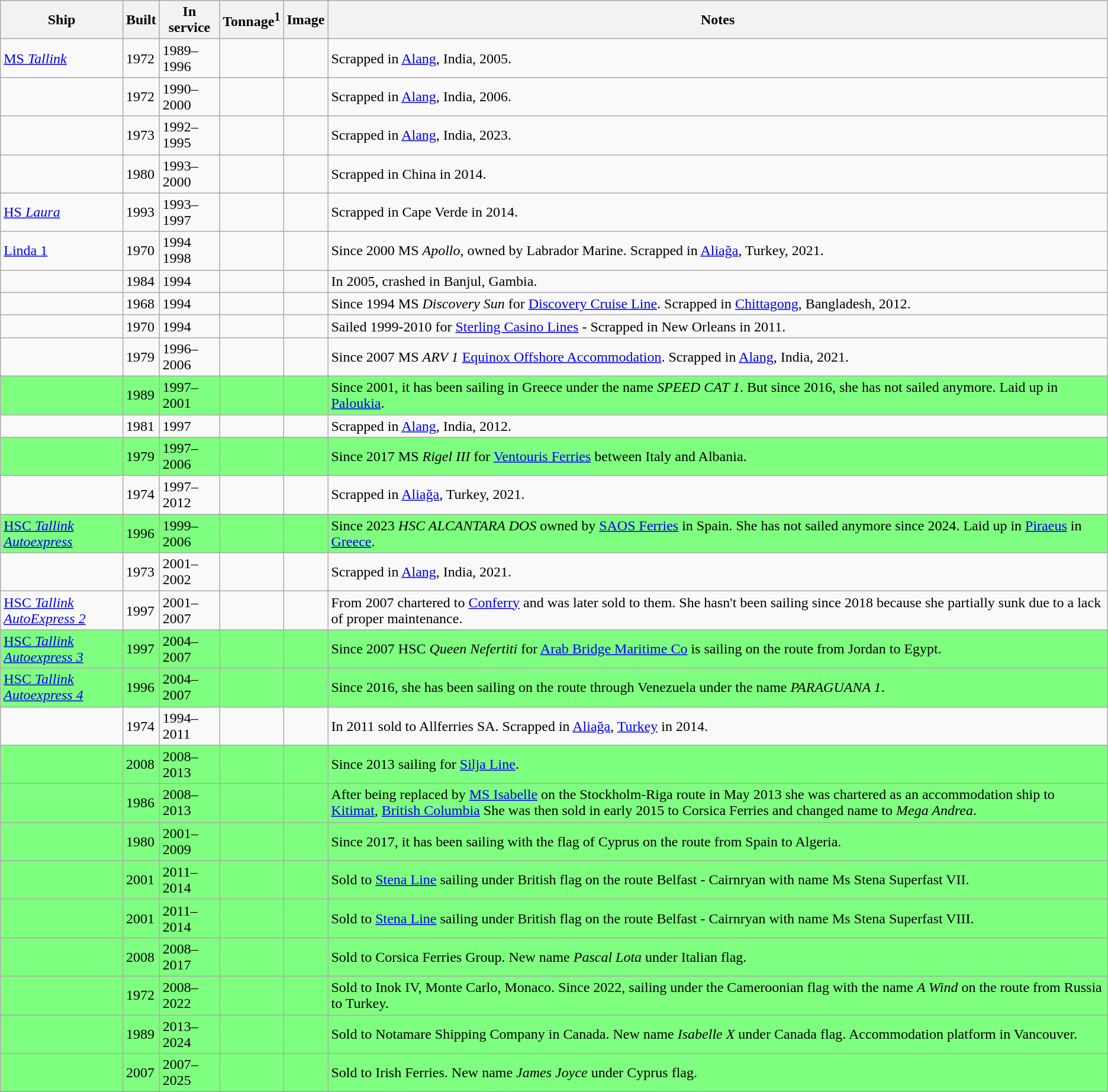<table class="wikitable">
<tr>
<th>Ship</th>
<th>Built</th>
<th>In service</th>
<th>Tonnage<sup>1</sup></th>
<th>Image</th>
<th>Notes</th>
</tr>
<tr>
<td><a href='#'>MS <em>Tallink</em></a></td>
<td>1972</td>
<td>1989–1996</td>
<td align="Center"><br></td>
<td></td>
<td>Scrapped in <a href='#'>Alang</a>, India, 2005.</td>
</tr>
<tr>
<td></td>
<td>1972</td>
<td>1990–2000</td>
<td align="Center"></td>
<td></td>
<td>Scrapped in <a href='#'>Alang</a>, India, 2006.</td>
</tr>
<tr>
<td></td>
<td>1973</td>
<td>1992–1995</td>
<td align="Center"></td>
<td></td>
<td>Scrapped in <a href='#'>Alang</a>, India, 2023.</td>
</tr>
<tr>
<td></td>
<td>1980</td>
<td>1993–2000</td>
<td align="Center"></td>
<td></td>
<td>Scrapped in China in 2014.</td>
</tr>
<tr>
<td><a href='#'>HS <em> Laura</em></a></td>
<td>1993</td>
<td>1993–1997</td>
<td align="Center"></td>
<td></td>
<td>Scrapped in Cape Verde in 2014.</td>
</tr>
<tr>
<td><a href='#'>Linda 1</a></td>
<td>1970</td>
<td>1994<br>1998</td>
<td align="Center"></td>
<td></td>
<td>Since 2000 MS <em>Apollo</em>, owned by Labrador Marine. Scrapped in <a href='#'>Aliağa</a>, Turkey, 2021.</td>
</tr>
<tr>
<td></td>
<td>1984</td>
<td>1994</td>
<td align="Center"></td>
<td></td>
<td>In 2005, crashed in Banjul, Gambia.</td>
</tr>
<tr>
<td></td>
<td>1968</td>
<td>1994</td>
<td align="Center"></td>
<td></td>
<td>Since 1994 MS <em>Discovery Sun</em> for <a href='#'>Discovery Cruise Line</a>. Scrapped in <a href='#'>Chittagong</a>, Bangladesh, 2012.</td>
</tr>
<tr>
<td></td>
<td>1970</td>
<td>1994</td>
<td align="Center"></td>
<td></td>
<td>Sailed 1999-2010 for <a href='#'>Sterling Casino Lines</a> - Scrapped in New Orleans in 2011.</td>
</tr>
<tr>
<td></td>
<td>1979</td>
<td>1996–2006</td>
<td align="Center"></td>
<td></td>
<td>Since 2007 MS <em>ARV 1</em> <a href='#'>Equinox Offshore Accommodation</a>. Scrapped in <a href='#'>Alang</a>, India, 2021.</td>
</tr>
<tr style="background:#7FFF7F;">
<td></td>
<td>1989</td>
<td>1997–2001</td>
<td align="Center"></td>
<td></td>
<td>Since 2001, it has been sailing in Greece under the name <em>SPEED CAT 1</em>. But since 2016, she has not sailed anymore. Laid up in <a href='#'>Paloukia</a>.</td>
</tr>
<tr>
<td></td>
<td>1981</td>
<td>1997</td>
<td align="Center"></td>
<td></td>
<td>Scrapped in <a href='#'>Alang</a>, India, 2012.</td>
</tr>
<tr style="background:#7FFF7F;">
<td></td>
<td>1979</td>
<td>1997–2006</td>
<td align="Center"></td>
<td></td>
<td>Since 2017 MS <em>Rigel III</em> for <a href='#'>Ventouris Ferries</a> between Italy and Albania.</td>
</tr>
<tr>
<td></td>
<td>1974</td>
<td>1997–2012</td>
<td align="Center"></td>
<td></td>
<td>Scrapped in <a href='#'>Aliağa</a>, Turkey, 2021.</td>
</tr>
<tr style="background:#7FFF7F;">
<td><a href='#'>HSC <em>Tallink Autoexpress</em></a></td>
<td>1996</td>
<td>1999–2006</td>
<td align="Center"></td>
<td></td>
<td>Since 2023 <em>HSC ALCANTARA DOS</em> owned by <a href='#'>SAOS Ferries</a> in Spain. She has not sailed anymore since 2024. Laid up in <a href='#'>Piraeus</a> in <a href='#'>Greece</a>.</td>
</tr>
<tr>
<td></td>
<td>1973</td>
<td>2001–2002</td>
<td align="Center"></td>
<td></td>
<td>Scrapped in <a href='#'>Alang</a>, India, 2021.</td>
</tr>
<tr>
<td><a href='#'>HSC <em>Tallink AutoExpress 2</em></a></td>
<td>1997</td>
<td>2001–2007</td>
<td align="Center"></td>
<td></td>
<td>From 2007 chartered to <a href='#'>Conferry</a> and was later sold to them. She hasn't been sailing since 2018 because she partially sunk due to a lack of proper maintenance.</td>
</tr>
<tr style="background:#7FFF7F;">
<td><a href='#'>HSC <em>Tallink Autoexpress 3</em></a></td>
<td>1997</td>
<td>2004–2007</td>
<td align="Center"></td>
<td></td>
<td>Since 2007 HSC <em>Queen Nefertiti</em> for <a href='#'>Arab Bridge Maritime Co</a> is sailing on the route from Jordan to Egypt.</td>
</tr>
<tr style="background:#7FFF7F;">
<td><a href='#'>HSC <em>Tallink Autoexpress 4</em></a></td>
<td>1996</td>
<td>2004–2007</td>
<td align="Center"></td>
<td></td>
<td>Since 2016, she has been sailing on the route through Venezuela under the name <em>PARAGUANA 1</em>.</td>
</tr>
<tr>
<td></td>
<td>1974</td>
<td>1994–2011</td>
<td align="Center"></td>
<td></td>
<td>In 2011 sold to Allferries SA. Scrapped in <a href='#'>Aliağa</a>, <a href='#'>Turkey</a> in 2014.</td>
</tr>
<tr style="background:#7FFF7F;">
<td></td>
<td>2008</td>
<td>2008–2013</td>
<td align="Center"></td>
<td></td>
<td>Since 2013 sailing for <a href='#'>Silja Line</a>.</td>
</tr>
<tr style="background:#7FFF7F;">
<td></td>
<td>1986</td>
<td>2008–2013</td>
<td align="Center"></td>
<td></td>
<td>After being replaced by <a href='#'>MS Isabelle</a> on the Stockholm-Riga route in May 2013 she was chartered as an accommodation ship to <a href='#'>Kitimat</a>, <a href='#'>British Columbia</a> She was then sold in early 2015 to Corsica Ferries and changed name to <em>Mega Andrea</em>.</td>
</tr>
<tr style="background:#7FFF7F;">
<td></td>
<td>1980</td>
<td>2001–2009</td>
<td align="Center"></td>
<td></td>
<td>Since 2017, it has been sailing with the flag of Cyprus on the route from Spain to Algeria.</td>
</tr>
<tr style="background:#7FFF7F;">
<td></td>
<td>2001</td>
<td>2011–2014</td>
<td align="Center"></td>
<td></td>
<td>Sold to <a href='#'>Stena Line</a> sailing under British flag on the route Belfast - Cairnryan with name Ms Stena Superfast VII.</td>
</tr>
<tr style="background:#7FFF7F;">
<td></td>
<td>2001</td>
<td>2011–2014</td>
<td align="Center"></td>
<td></td>
<td>Sold to <a href='#'>Stena Line</a> sailing under British flag on the route Belfast - Cairnryan with name Ms Stena Superfast VIII.</td>
</tr>
<tr style="background:#7FFF7F;">
<td></td>
<td>2008</td>
<td>2008–2017</td>
<td align="Center"></td>
<td></td>
<td>Sold to Corsica Ferries Group. New name <em>Pascal Lota</em> under Italian flag.</td>
</tr>
<tr style="background:#7FFF7F;">
<td></td>
<td>1972</td>
<td>2008–2022</td>
<td align="Center"></td>
<td></td>
<td>Sold to Inok IV, Monte Carlo, Monaco. Since 2022, sailing under the Cameroonian flag with the name <em>A Wind</em> on the route from Russia to Turkey.</td>
</tr>
<tr style="background:#7FFF7F;">
<td></td>
<td>1989</td>
<td>2013–2024</td>
<td align="Center"></td>
<td></td>
<td>Sold to Notamare Shipping Company in Canada. New name <em>Isabelle X</em> under Canada flag. Accommodation platform in Vancouver.</td>
</tr>
<tr style="background:#7FFF7F;">
<td></td>
<td>2007</td>
<td>2007–2025</td>
<td align="Center"></td>
<td></td>
<td>Sold to Irish Ferries. New name <em>James Joyce</em> under Cyprus flag.</td>
</tr>
<tr style="background:#7FFF7F;">
</tr>
</table>
